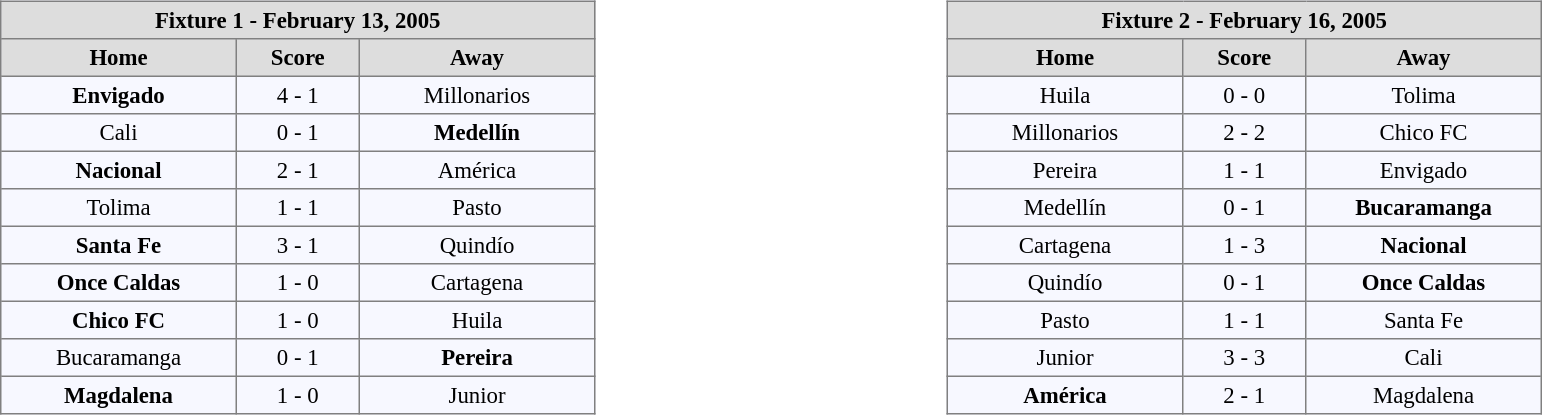<table width=100%>
<tr>
<td valign=top width=50% align=left><br><table align=center bgcolor="#f7f8ff" cellpadding="3" cellspacing="0" border="1" style="font-size: 95%; border: gray solid 1px; border-collapse: collapse;">
<tr align=center bgcolor=#DDDDDD style="color:black;">
<th colspan=3 align=center>Fixture 1 - February 13, 2005</th>
</tr>
<tr align=center bgcolor=#DDDDDD style="color:black;">
<th width="150">Home</th>
<th width="75">Score</th>
<th width="150">Away</th>
</tr>
<tr align=center>
<td><strong>Envigado</strong></td>
<td>4 - 1</td>
<td>Millonarios</td>
</tr>
<tr align=center>
<td>Cali</td>
<td>0 - 1</td>
<td><strong>Medellín</strong></td>
</tr>
<tr align=center>
<td><strong>Nacional</strong></td>
<td>2 - 1</td>
<td>América</td>
</tr>
<tr align=center>
<td>Tolima</td>
<td>1 - 1</td>
<td>Pasto</td>
</tr>
<tr align=center>
<td><strong>Santa Fe</strong></td>
<td>3 - 1</td>
<td>Quindío</td>
</tr>
<tr align=center>
<td><strong>Once Caldas</strong></td>
<td>1 - 0</td>
<td>Cartagena</td>
</tr>
<tr align=center>
<td><strong>Chico FC</strong></td>
<td>1 - 0</td>
<td>Huila</td>
</tr>
<tr align=center>
<td>Bucaramanga</td>
<td>0 - 1</td>
<td><strong>Pereira</strong></td>
</tr>
<tr align=center>
<td><strong>Magdalena</strong></td>
<td>1 - 0</td>
<td>Junior</td>
</tr>
</table>
</td>
<td valign=top width=50% align=left><br><table align=center bgcolor="#f7f8ff" cellpadding="3" cellspacing="0" border="1" style="font-size: 95%; border: gray solid 1px; border-collapse: collapse;">
<tr align=center bgcolor=#DDDDDD style="color:black;">
<th colspan=3 align=center>Fixture 2 - February 16, 2005</th>
</tr>
<tr align=center bgcolor=#DDDDDD style="color:black;">
<th width="150">Home</th>
<th width="75">Score</th>
<th width="150">Away</th>
</tr>
<tr align=center>
<td>Huila</td>
<td>0 - 0</td>
<td>Tolima</td>
</tr>
<tr align=center>
<td>Millonarios</td>
<td>2 - 2</td>
<td>Chico FC</td>
</tr>
<tr align=center>
<td>Pereira</td>
<td>1 - 1</td>
<td>Envigado</td>
</tr>
<tr align=center>
<td>Medellín</td>
<td>0 - 1</td>
<td><strong>Bucaramanga</strong></td>
</tr>
<tr align=center>
<td>Cartagena</td>
<td>1 - 3</td>
<td><strong>Nacional</strong></td>
</tr>
<tr align=center>
<td>Quindío</td>
<td>0 - 1</td>
<td><strong>Once Caldas</strong></td>
</tr>
<tr align=center>
<td>Pasto</td>
<td>1 - 1</td>
<td>Santa Fe</td>
</tr>
<tr align=center>
<td>Junior</td>
<td>3 - 3</td>
<td>Cali</td>
</tr>
<tr align=center>
<td><strong>América</strong></td>
<td>2 - 1</td>
<td>Magdalena</td>
</tr>
</table>
</td>
</tr>
</table>
